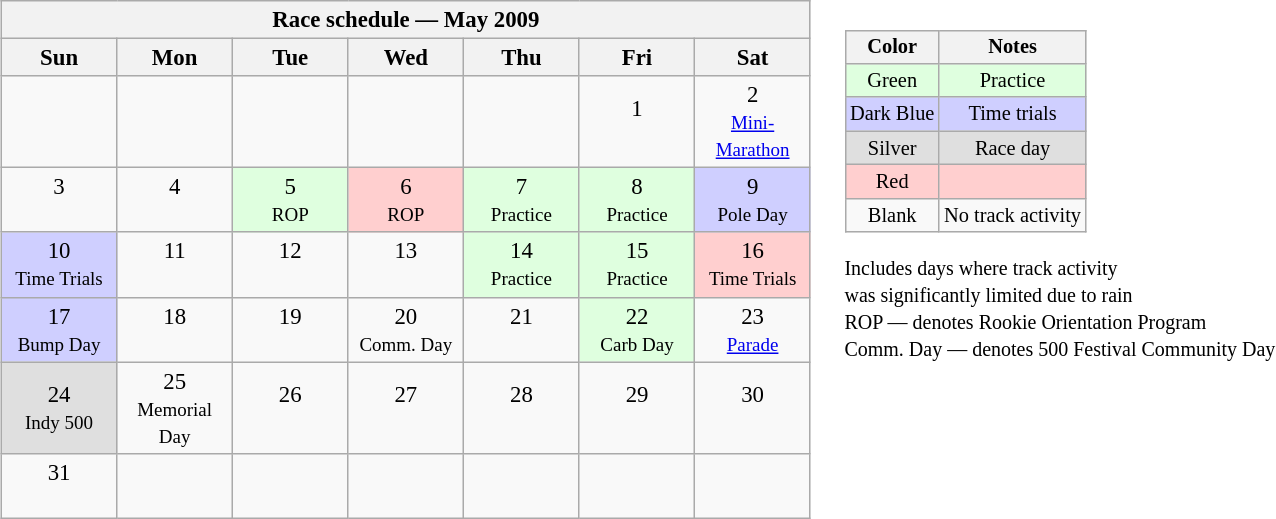<table>
<tr>
<td><br><table class="wikitable" style="text-align:center; font-size:95%">
<tr valign="top">
<th colspan=7>Race schedule — May 2009</th>
</tr>
<tr>
<th scope="col" width="70">Sun</th>
<th scope="col" width="70">Mon</th>
<th scope="col" width="70">Tue</th>
<th scope="col" width="70">Wed</th>
<th scope="col" width="70">Thu</th>
<th scope="col" width="70">Fri</th>
<th scope="col" width="70">Sat</th>
</tr>
<tr>
<td> </td>
<td> </td>
<td> </td>
<td> </td>
<td> </td>
<td>1<br> </td>
<td>2<br><small><a href='#'>Mini-Marathon</a></small></td>
</tr>
<tr>
<td>3<br> </td>
<td>4<br> </td>
<td style="background:#DFFFDF;">5<br><small>ROP</small></td>
<td style="background:#FFCFCF;">6<br><small>ROP</small></td>
<td style="background:#DFFFDF;">7<br><small>Practice</small></td>
<td style="background:#DFFFDF;">8<br><small>Practice</small></td>
<td style="background:#CFCFFF;">9<br><small>Pole Day</small></td>
</tr>
<tr>
<td style="background:#CFCFFF;">10<br><small>Time Trials</small></td>
<td>11<br> </td>
<td>12<br> </td>
<td>13<br> </td>
<td style="background:#DFFFDF;">14<br><small>Practice</small></td>
<td style="background:#DFFFDF;">15<br><small>Practice</small></td>
<td style="background:#FFCFCF;">16<br><small>Time Trials</small></td>
</tr>
<tr>
<td style="background:#CFCFFF;">17<br><small>Bump Day</small></td>
<td>18<br> </td>
<td>19<br> </td>
<td>20<br><small>Comm. Day</small></td>
<td>21<br> </td>
<td style="background:#DFFFDF;">22<br><small>Carb Day</small></td>
<td>23<br><small><a href='#'>Parade</a></small></td>
</tr>
<tr>
<td style="background:#DFDFDF;">24<br><small>Indy 500</small></td>
<td>25<br><small>Memorial Day</small></td>
<td>26<br> </td>
<td>27<br> </td>
<td>28<br> </td>
<td>29<br> </td>
<td>30<br> </td>
</tr>
<tr>
<td>31<br> </td>
<td> </td>
<td> </td>
<td> </td>
<td> </td>
<td> </td>
<td> </td>
</tr>
</table>
</td>
<td valign="top"><br><table>
<tr>
<td><br><table style="margin-right:0; font-size:85%; text-align:center;" class="wikitable">
<tr>
<th>Color</th>
<th>Notes</th>
</tr>
<tr style="background:#DFFFDF;">
<td>Green</td>
<td>Practice</td>
</tr>
<tr style="background:#CFCFFF;">
<td>Dark Blue</td>
<td>Time trials</td>
</tr>
<tr style="background:#DFDFDF;">
<td>Silver</td>
<td>Race day</td>
</tr>
<tr style="background:#FFCFCF;">
<td>Red</td>
<td></td>
</tr>
<tr>
<td>Blank</td>
<td>No track activity</td>
</tr>
</table>
 <small>Includes days where track activity<br>was significantly limited due to rain</small><br><small>ROP — denotes Rookie Orientation Program</small><br><small>Comm. Day — denotes 500 Festival Community Day</small></td>
</tr>
</table>
</td>
</tr>
</table>
